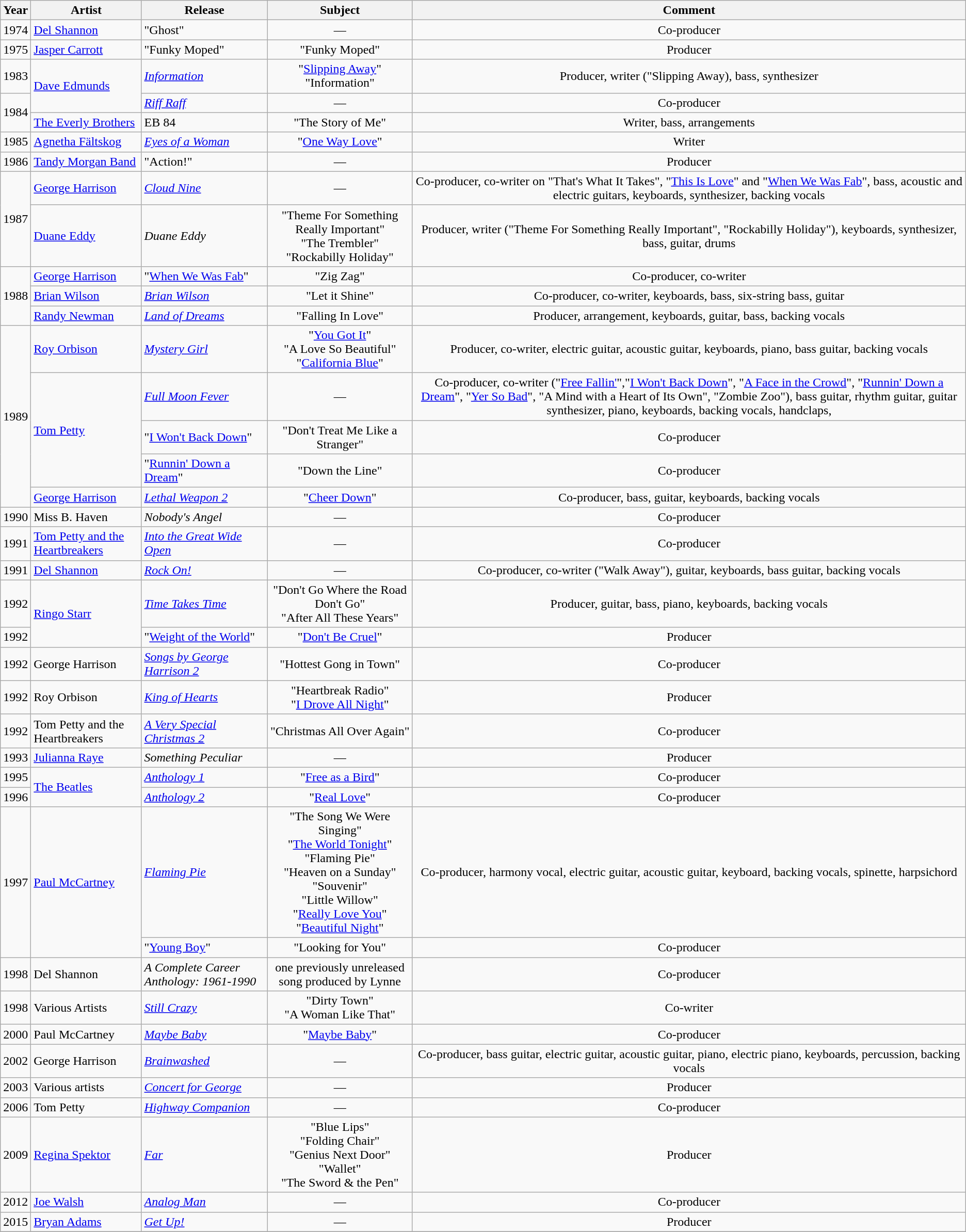<table class="wikitable" style="text-align: center">
<tr>
<th rowspan="1">Year</th>
<th rowspan="1">Artist</th>
<th rowspan="1">Release</th>
<th rowspan="1">Subject</th>
<th rowspan="1">Comment</th>
</tr>
<tr>
<td>1974</td>
<td style="text-align:left;"><a href='#'>Del Shannon</a></td>
<td style="text-align:left;">"Ghost"</td>
<td>—</td>
<td>Co-producer</td>
</tr>
<tr>
<td>1975</td>
<td style="text-align:left;"><a href='#'>Jasper Carrott</a></td>
<td style="text-align:left;">"Funky Moped"</td>
<td>"Funky Moped"</td>
<td>Producer</td>
</tr>
<tr>
<td>1983</td>
<td style="text-align:left;" rowspan="2"><a href='#'>Dave Edmunds</a></td>
<td style="text-align:left;"><em><a href='#'>Information</a></em></td>
<td>"<a href='#'>Slipping Away</a>"<br>"Information"</td>
<td>Producer, writer ("Slipping Away), bass, synthesizer</td>
</tr>
<tr>
<td rowspan="2">1984</td>
<td style="text-align:left;"><em><a href='#'>Riff Raff</a></em></td>
<td>—</td>
<td>Co-producer</td>
</tr>
<tr>
<td style="text-align:left;"><a href='#'>The Everly Brothers</a></td>
<td style="text-align:left;">EB 84</td>
<td>"The Story of Me"</td>
<td>Writer, bass, arrangements</td>
</tr>
<tr>
<td>1985</td>
<td style="text-align:left;"><a href='#'>Agnetha Fältskog</a></td>
<td style="text-align:left;"><em><a href='#'>Eyes of a Woman</a></em></td>
<td>"<a href='#'>One Way Love</a>"</td>
<td>Writer</td>
</tr>
<tr>
<td>1986</td>
<td style="text-align:left;"><a href='#'>Tandy Morgan Band</a></td>
<td style="text-align:left;">"Action!"</td>
<td>—</td>
<td>Producer</td>
</tr>
<tr>
<td rowspan="2">1987</td>
<td style="text-align:left;"><a href='#'>George Harrison</a></td>
<td style="text-align:left;"><em><a href='#'>Cloud Nine</a></em></td>
<td>—</td>
<td>Co-producer, co-writer on "That's What It Takes", "<a href='#'>This Is Love</a>" and "<a href='#'>When We Was Fab</a>", bass, acoustic and electric guitars, keyboards, synthesizer, backing vocals</td>
</tr>
<tr>
<td style="text-align:left;"><a href='#'>Duane Eddy</a></td>
<td style="text-align:left;"><em>Duane Eddy</em></td>
<td>"Theme For Something Really Important"<br>"The Trembler"<br>"Rockabilly Holiday"</td>
<td>Producer, writer ("Theme For Something Really Important", "Rockabilly Holiday"), keyboards, synthesizer, bass, guitar, drums</td>
</tr>
<tr>
<td rowspan="3">1988</td>
<td style="text-align:left;"><a href='#'>George Harrison</a></td>
<td style="text-align:left;">"<a href='#'>When We Was Fab</a>"</td>
<td>"Zig Zag"</td>
<td>Co-producer, co-writer</td>
</tr>
<tr>
<td style="text-align:left;"><a href='#'>Brian Wilson</a></td>
<td style="text-align:left;"><em><a href='#'>Brian Wilson</a></em></td>
<td>"Let it Shine"</td>
<td>Co-producer, co-writer, keyboards, bass, six-string bass, guitar</td>
</tr>
<tr>
<td style="text-align:left;"><a href='#'>Randy Newman</a></td>
<td style="text-align:left;"><em><a href='#'>Land of Dreams</a></em></td>
<td>"Falling In Love"</td>
<td>Producer, arrangement, keyboards, guitar, bass, backing vocals</td>
</tr>
<tr>
<td rowspan="5">1989</td>
<td style="text-align:left;"><a href='#'>Roy Orbison</a></td>
<td style="text-align:left;"><em><a href='#'>Mystery Girl</a></em></td>
<td>"<a href='#'>You Got It</a>"<br>"A Love So Beautiful"<br>"<a href='#'>California Blue</a>"</td>
<td>Producer, co-writer, electric guitar, acoustic guitar, keyboards, piano, bass guitar, backing vocals</td>
</tr>
<tr>
<td style="text-align:left;" rowspan="3"><a href='#'>Tom Petty</a></td>
<td style="text-align:left;"><em><a href='#'>Full Moon Fever</a></em></td>
<td>—</td>
<td>Co-producer, co-writer ("<a href='#'>Free Fallin'</a>","<a href='#'>I Won't Back Down</a>", "<a href='#'>A Face in the Crowd</a>", "<a href='#'>Runnin' Down a Dream</a>", "<a href='#'>Yer So Bad</a>", "A Mind with a Heart of Its Own", "Zombie Zoo"), bass guitar, rhythm guitar, guitar synthesizer, piano, keyboards, backing vocals, handclaps,</td>
</tr>
<tr>
<td style="text-align:left;">"<a href='#'>I Won't Back Down</a>"</td>
<td>"Don't Treat Me Like a Stranger"</td>
<td>Co-producer</td>
</tr>
<tr>
<td style="text-align:left;">"<a href='#'>Runnin' Down a Dream</a>"</td>
<td>"Down the Line"</td>
<td>Co-producer</td>
</tr>
<tr>
<td style="text-align:left;"><a href='#'>George Harrison</a></td>
<td style="text-align:left;"><em><a href='#'>Lethal Weapon 2</a></em></td>
<td>"<a href='#'>Cheer Down</a>"</td>
<td>Co-producer, bass, guitar, keyboards, backing vocals</td>
</tr>
<tr>
<td>1990</td>
<td style="text-align:left;">Miss B. Haven</td>
<td style="text-align:left;"><em>Nobody's Angel</em></td>
<td>—</td>
<td>Co-producer</td>
</tr>
<tr>
<td>1991</td>
<td style="text-align:left;"><a href='#'>Tom Petty and the Heartbreakers</a></td>
<td style="text-align:left;"><em><a href='#'>Into the Great Wide Open</a></em></td>
<td>—</td>
<td>Co-producer</td>
</tr>
<tr>
<td>1991</td>
<td style="text-align:left;"><a href='#'>Del Shannon</a></td>
<td style="text-align:left;"><em><a href='#'>Rock On!</a></em></td>
<td>—</td>
<td>Co-producer, co-writer ("Walk Away"), guitar, keyboards, bass guitar, backing vocals</td>
</tr>
<tr>
<td>1992</td>
<td style="text-align:left;" rowspan="2"><a href='#'>Ringo Starr</a></td>
<td style="text-align:left;"><em><a href='#'>Time Takes Time</a></em></td>
<td>"Don't Go Where the Road Don't Go"<br>"After All These Years"</td>
<td>Producer, guitar, bass, piano, keyboards, backing vocals</td>
</tr>
<tr>
<td>1992</td>
<td style="text-align:left;">"<a href='#'>Weight of the World</a>"</td>
<td>"<a href='#'>Don't Be Cruel</a>"</td>
<td>Producer</td>
</tr>
<tr>
<td>1992</td>
<td style="text-align:left;">George Harrison</td>
<td style="text-align:left;"><em><a href='#'>Songs by George Harrison 2</a></em></td>
<td>"Hottest Gong in Town"</td>
<td>Co-producer</td>
</tr>
<tr>
<td>1992</td>
<td style="text-align:left;">Roy Orbison</td>
<td style="text-align:left;"><em><a href='#'>King of Hearts</a></em></td>
<td>"Heartbreak Radio"<br>"<a href='#'>I Drove All Night</a>"</td>
<td>Producer</td>
</tr>
<tr>
<td>1992</td>
<td style="text-align:left;">Tom Petty and the Heartbreakers</td>
<td style="text-align:left;"><em><a href='#'>A Very Special Christmas 2</a></em></td>
<td>"Christmas All Over Again"</td>
<td>Co-producer</td>
</tr>
<tr>
<td>1993</td>
<td style="text-align:left;"><a href='#'>Julianna Raye</a></td>
<td style="text-align:left;"><em>Something Peculiar</em></td>
<td>—</td>
<td>Producer</td>
</tr>
<tr>
<td>1995</td>
<td style="text-align:left;" rowspan="2"><a href='#'>The Beatles</a></td>
<td style="text-align:left;"><em><a href='#'>Anthology 1</a></em></td>
<td>"<a href='#'>Free as a Bird</a>"</td>
<td>Co-producer</td>
</tr>
<tr>
<td>1996</td>
<td style="text-align:left;"><em><a href='#'>Anthology 2</a></em></td>
<td>"<a href='#'>Real Love</a>"</td>
<td>Co-producer</td>
</tr>
<tr>
<td rowspan="2">1997</td>
<td style="text-align:left;" rowspan="2"><a href='#'>Paul McCartney</a></td>
<td style="text-align:left;"><em><a href='#'>Flaming Pie</a></em></td>
<td>"The Song We Were Singing"<br>"<a href='#'>The World Tonight</a>"<br>"Flaming Pie"<br>"Heaven on a Sunday" "Souvenir"<br>"Little Willow"<br>"<a href='#'>Really Love You</a>"<br>"<a href='#'>Beautiful Night</a>"</td>
<td>Co-producer, harmony vocal, electric guitar, acoustic guitar, keyboard, backing vocals, spinette, harpsichord</td>
</tr>
<tr>
<td style="text-align:left;">"<a href='#'>Young Boy</a>"</td>
<td>"Looking for You"</td>
<td>Co-producer</td>
</tr>
<tr>
<td>1998</td>
<td style="text-align:left;">Del Shannon</td>
<td style="text-align:left;"><em>A Complete Career Anthology: 1961-1990</em></td>
<td>one previously unreleased song produced by Lynne</td>
<td>Co-producer</td>
</tr>
<tr>
<td>1998</td>
<td style="text-align:left;">Various Artists</td>
<td style="text-align:left;"><em><a href='#'>Still Crazy</a></em></td>
<td>"Dirty Town"<br>"A Woman Like That"</td>
<td>Co-writer</td>
</tr>
<tr>
<td>2000</td>
<td style="text-align:left;">Paul McCartney</td>
<td style="text-align:left;"><em><a href='#'>Maybe Baby</a></em></td>
<td>"<a href='#'>Maybe Baby</a>"</td>
<td>Co-producer</td>
</tr>
<tr>
<td>2002</td>
<td style="text-align:left;">George Harrison</td>
<td style="text-align:left;"><em><a href='#'>Brainwashed</a></em></td>
<td>—</td>
<td>Co-producer, bass guitar, electric guitar, acoustic guitar, piano, electric piano, keyboards, percussion, backing vocals</td>
</tr>
<tr>
<td>2003</td>
<td style="text-align:left;">Various artists</td>
<td style="text-align:left;"><em><a href='#'>Concert for George</a></em></td>
<td>—</td>
<td>Producer</td>
</tr>
<tr>
<td>2006</td>
<td style="text-align:left;">Tom Petty</td>
<td style="text-align:left;"><em><a href='#'>Highway Companion</a></em></td>
<td>—</td>
<td>Co-producer</td>
</tr>
<tr>
<td>2009</td>
<td style="text-align:left;"><a href='#'>Regina Spektor</a></td>
<td style="text-align:left;"><em><a href='#'>Far</a></em></td>
<td>"Blue Lips"<br>"Folding Chair"<br>"Genius Next Door"<br>"Wallet"<br>"The Sword & the Pen"</td>
<td>Producer</td>
</tr>
<tr>
<td>2012</td>
<td style="text-align:left;"><a href='#'>Joe Walsh</a></td>
<td style="text-align:left;"><em><a href='#'>Analog Man</a></em></td>
<td>—</td>
<td>Co-producer</td>
</tr>
<tr>
<td>2015</td>
<td style="text-align:left;"><a href='#'>Bryan Adams</a></td>
<td style="text-align:left;"><em><a href='#'>Get Up!</a></em></td>
<td>—</td>
<td>Producer</td>
</tr>
<tr>
</tr>
</table>
